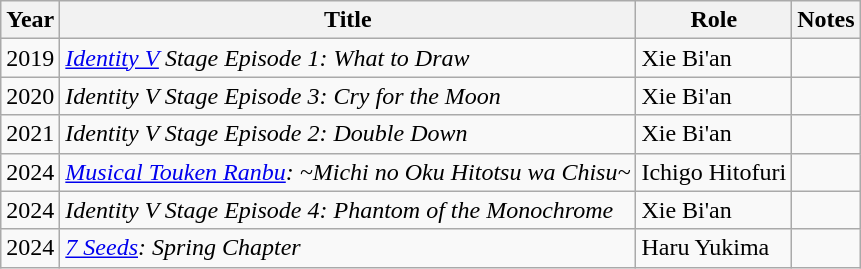<table class="wikitable">
<tr>
<th>Year</th>
<th>Title</th>
<th>Role</th>
<th>Notes</th>
</tr>
<tr>
<td>2019</td>
<td><em><a href='#'>Identity V</a> Stage Episode 1: What to Draw</em></td>
<td>Xie Bi'an</td>
<td></td>
</tr>
<tr>
<td>2020</td>
<td><em>Identity V Stage Episode 3: Cry for the Moon</em></td>
<td>Xie Bi'an</td>
<td></td>
</tr>
<tr>
<td>2021</td>
<td><em>Identity V Stage Episode 2: Double Down</em></td>
<td>Xie Bi'an</td>
<td></td>
</tr>
<tr>
<td>2024</td>
<td><em><a href='#'>Musical Touken Ranbu</a>: ~Michi no Oku Hitotsu wa Chisu~</em></td>
<td>Ichigo Hitofuri</td>
<td></td>
</tr>
<tr>
<td>2024</td>
<td><em>Identity V Stage Episode 4: Phantom of the Monochrome</em></td>
<td>Xie Bi'an</td>
<td></td>
</tr>
<tr>
<td>2024</td>
<td><em><a href='#'>7 Seeds</a>: Spring Chapter</em></td>
<td>Haru Yukima</td>
<td></td>
</tr>
</table>
